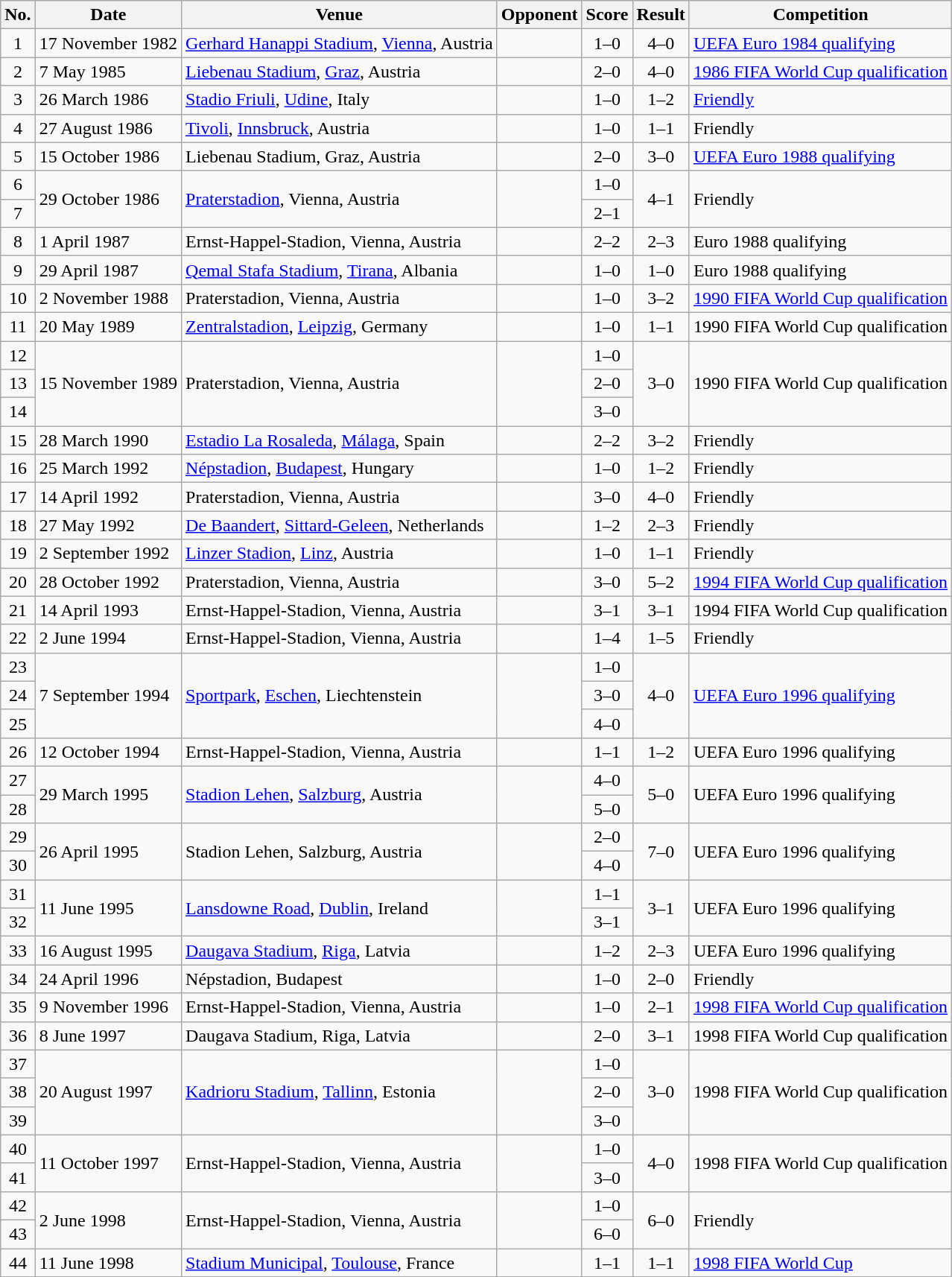<table class="wikitable sortable">
<tr>
<th scope="col">No.</th>
<th scope="col">Date</th>
<th scope="col">Venue</th>
<th scope="col">Opponent</th>
<th scope="col">Score</th>
<th scope="col">Result</th>
<th scope="col">Competition</th>
</tr>
<tr>
<td style="text-align:center">1</td>
<td>17 November 1982</td>
<td><a href='#'>Gerhard Hanappi Stadium</a>, <a href='#'>Vienna</a>, Austria</td>
<td></td>
<td style="text-align:center">1–0</td>
<td style="text-align:center">4–0</td>
<td><a href='#'>UEFA Euro 1984 qualifying</a></td>
</tr>
<tr>
<td style="text-align:center">2</td>
<td>7 May 1985</td>
<td><a href='#'>Liebenau Stadium</a>, <a href='#'>Graz</a>, Austria</td>
<td></td>
<td style="text-align:center">2–0</td>
<td style="text-align:center">4–0</td>
<td><a href='#'>1986 FIFA World Cup qualification</a></td>
</tr>
<tr>
<td style="text-align:center">3</td>
<td>26 March 1986</td>
<td><a href='#'>Stadio Friuli</a>, <a href='#'>Udine</a>, Italy</td>
<td></td>
<td style="text-align:center">1–0</td>
<td style="text-align:center">1–2</td>
<td><a href='#'>Friendly</a></td>
</tr>
<tr>
<td style="text-align:center">4</td>
<td>27 August 1986</td>
<td><a href='#'>Tivoli</a>, <a href='#'>Innsbruck</a>, Austria</td>
<td></td>
<td style="text-align:center">1–0</td>
<td style="text-align:center">1–1</td>
<td>Friendly</td>
</tr>
<tr>
<td style="text-align:center">5</td>
<td>15 October 1986</td>
<td>Liebenau Stadium, Graz, Austria</td>
<td></td>
<td style="text-align:center">2–0</td>
<td style="text-align:center">3–0</td>
<td><a href='#'>UEFA Euro 1988 qualifying</a></td>
</tr>
<tr>
<td style="text-align:center">6</td>
<td rowspan="2">29 October 1986</td>
<td rowspan="2"><a href='#'>Praterstadion</a>, Vienna, Austria</td>
<td rowspan="2"></td>
<td style="text-align:center">1–0</td>
<td rowspan="2" style="text-align:center">4–1</td>
<td rowspan="2">Friendly</td>
</tr>
<tr>
<td style="text-align:center">7</td>
<td style="text-align:center">2–1</td>
</tr>
<tr>
<td style="text-align:center">8</td>
<td>1 April 1987</td>
<td>Ernst-Happel-Stadion, Vienna, Austria</td>
<td></td>
<td style="text-align:center">2–2</td>
<td style="text-align:center">2–3</td>
<td>Euro 1988 qualifying</td>
</tr>
<tr>
<td style="text-align:center">9</td>
<td>29 April 1987</td>
<td><a href='#'>Qemal Stafa Stadium</a>, <a href='#'>Tirana</a>, Albania</td>
<td></td>
<td style="text-align:center">1–0</td>
<td style="text-align:center">1–0</td>
<td>Euro 1988 qualifying</td>
</tr>
<tr>
<td style="text-align:center">10</td>
<td>2 November 1988</td>
<td>Praterstadion, Vienna, Austria</td>
<td></td>
<td style="text-align:center">1–0</td>
<td style="text-align:center">3–2</td>
<td><a href='#'>1990 FIFA World Cup qualification</a></td>
</tr>
<tr>
<td style="text-align:center">11</td>
<td>20 May 1989</td>
<td><a href='#'>Zentralstadion</a>, <a href='#'>Leipzig</a>, Germany</td>
<td></td>
<td style="text-align:center">1–0</td>
<td style="text-align:center">1–1</td>
<td>1990 FIFA World Cup qualification</td>
</tr>
<tr>
<td style="text-align:center">12</td>
<td rowspan="3">15 November 1989</td>
<td rowspan="3">Praterstadion, Vienna, Austria</td>
<td rowspan="3"></td>
<td style="text-align:center">1–0</td>
<td rowspan="3" style="text-align:center">3–0</td>
<td rowspan="3">1990 FIFA World Cup qualification</td>
</tr>
<tr>
<td style="text-align:center">13</td>
<td style="text-align:center">2–0</td>
</tr>
<tr>
<td style="text-align:center">14</td>
<td style="text-align:center">3–0</td>
</tr>
<tr>
<td style="text-align:center">15</td>
<td>28 March 1990</td>
<td><a href='#'>Estadio La Rosaleda</a>, <a href='#'>Málaga</a>, Spain</td>
<td></td>
<td style="text-align:center">2–2</td>
<td style="text-align:center">3–2</td>
<td>Friendly</td>
</tr>
<tr>
<td style="text-align:center">16</td>
<td>25 March 1992</td>
<td><a href='#'>Népstadion</a>, <a href='#'>Budapest</a>, Hungary</td>
<td></td>
<td style="text-align:center">1–0</td>
<td style="text-align:center">1–2</td>
<td>Friendly</td>
</tr>
<tr>
<td style="text-align:center">17</td>
<td>14 April 1992</td>
<td>Praterstadion, Vienna, Austria</td>
<td></td>
<td style="text-align:center">3–0</td>
<td style="text-align:center">4–0</td>
<td>Friendly</td>
</tr>
<tr>
<td style="text-align:center">18</td>
<td>27 May 1992</td>
<td><a href='#'>De Baandert</a>, <a href='#'>Sittard-Geleen</a>, Netherlands</td>
<td></td>
<td style="text-align:center">1–2</td>
<td style="text-align:center">2–3</td>
<td>Friendly</td>
</tr>
<tr>
<td style="text-align:center">19</td>
<td>2 September 1992</td>
<td><a href='#'>Linzer Stadion</a>, <a href='#'>Linz</a>, Austria</td>
<td></td>
<td style="text-align:center">1–0</td>
<td style="text-align:center">1–1</td>
<td>Friendly</td>
</tr>
<tr>
<td style="text-align:center">20</td>
<td>28 October 1992</td>
<td>Praterstadion, Vienna, Austria</td>
<td></td>
<td style="text-align:center">3–0</td>
<td style="text-align:center">5–2</td>
<td><a href='#'>1994 FIFA World Cup qualification</a></td>
</tr>
<tr>
<td style="text-align:center">21</td>
<td>14 April 1993</td>
<td>Ernst-Happel-Stadion, Vienna, Austria</td>
<td></td>
<td style="text-align:center">3–1</td>
<td style="text-align:center">3–1</td>
<td>1994 FIFA World Cup qualification</td>
</tr>
<tr>
<td style="text-align:center">22</td>
<td>2 June 1994</td>
<td>Ernst-Happel-Stadion, Vienna, Austria </td>
<td></td>
<td style="text-align:center">1–4</td>
<td style="text-align:center">1–5</td>
<td>Friendly</td>
</tr>
<tr>
<td style="text-align:center">23</td>
<td rowspan="3">7 September 1994</td>
<td rowspan="3"><a href='#'>Sportpark</a>, <a href='#'>Eschen</a>, Liechtenstein</td>
<td rowspan="3"></td>
<td style="text-align:center">1–0</td>
<td rowspan="3" style="text-align:center">4–0</td>
<td rowspan="3"><a href='#'>UEFA Euro 1996 qualifying</a></td>
</tr>
<tr>
<td style="text-align:center">24</td>
<td style="text-align:center">3–0</td>
</tr>
<tr>
<td style="text-align:center">25</td>
<td style="text-align:center">4–0</td>
</tr>
<tr>
<td style="text-align:center">26</td>
<td>12 October 1994</td>
<td>Ernst-Happel-Stadion, Vienna, Austria</td>
<td></td>
<td style="text-align:center">1–1</td>
<td style="text-align:center">1–2</td>
<td>UEFA Euro 1996 qualifying</td>
</tr>
<tr>
<td style="text-align:center">27</td>
<td rowspan="2">29 March 1995</td>
<td rowspan="2"><a href='#'>Stadion Lehen</a>, <a href='#'>Salzburg</a>, Austria</td>
<td rowspan="2"></td>
<td style="text-align:center">4–0</td>
<td rowspan="2" style="text-align:center">5–0</td>
<td rowspan="2">UEFA Euro 1996 qualifying</td>
</tr>
<tr>
<td style="text-align:center">28</td>
<td style="text-align:center">5–0</td>
</tr>
<tr>
<td style="text-align:center">29</td>
<td rowspan="2">26 April 1995</td>
<td rowspan="2">Stadion Lehen, Salzburg, Austria</td>
<td rowspan="2"></td>
<td style="text-align:center">2–0</td>
<td rowspan="2" style="text-align:center">7–0</td>
<td rowspan="2">UEFA Euro 1996 qualifying</td>
</tr>
<tr>
<td style="text-align:center">30</td>
<td style="text-align:center">4–0</td>
</tr>
<tr>
<td style="text-align:center">31</td>
<td rowspan="2">11 June 1995</td>
<td rowspan="2"><a href='#'>Lansdowne Road</a>, <a href='#'>Dublin</a>, Ireland</td>
<td rowspan="2"></td>
<td style="text-align:center">1–1</td>
<td rowspan="2" style="text-align:center">3–1</td>
<td rowspan="2">UEFA Euro 1996 qualifying</td>
</tr>
<tr>
<td style="text-align:center">32</td>
<td style="text-align:center">3–1</td>
</tr>
<tr>
<td style="text-align:center">33</td>
<td>16 August 1995</td>
<td><a href='#'>Daugava Stadium</a>, <a href='#'>Riga</a>, Latvia</td>
<td></td>
<td style="text-align:center">1–2</td>
<td style="text-align:center">2–3</td>
<td>UEFA Euro 1996 qualifying</td>
</tr>
<tr>
<td style="text-align:center">34</td>
<td>24 April 1996</td>
<td>Népstadion, Budapest</td>
<td></td>
<td style="text-align:center">1–0</td>
<td style="text-align:center">2–0</td>
<td>Friendly</td>
</tr>
<tr>
<td style="text-align:center">35</td>
<td>9 November 1996</td>
<td>Ernst-Happel-Stadion, Vienna, Austria</td>
<td></td>
<td style="text-align:center">1–0</td>
<td style="text-align:center">2–1</td>
<td><a href='#'>1998 FIFA World Cup qualification</a></td>
</tr>
<tr>
<td style="text-align:center">36</td>
<td>8 June 1997</td>
<td>Daugava Stadium, Riga, Latvia</td>
<td></td>
<td style="text-align:center">2–0</td>
<td style="text-align:center">3–1</td>
<td>1998 FIFA World Cup qualification</td>
</tr>
<tr>
<td style="text-align:center">37</td>
<td rowspan="3">20 August 1997</td>
<td rowspan="3"><a href='#'>Kadrioru Stadium</a>, <a href='#'>Tallinn</a>, Estonia</td>
<td rowspan="3"></td>
<td style="text-align:center">1–0</td>
<td rowspan="3" style="text-align:center">3–0</td>
<td rowspan="3">1998 FIFA World Cup qualification</td>
</tr>
<tr>
<td style="text-align:center">38</td>
<td style="text-align:center">2–0</td>
</tr>
<tr>
<td style="text-align:center">39</td>
<td style="text-align:center">3–0</td>
</tr>
<tr>
<td style="text-align:center">40</td>
<td rowspan="2">11 October 1997</td>
<td rowspan="2">Ernst-Happel-Stadion, Vienna, Austria</td>
<td rowspan="2"></td>
<td style="text-align:center">1–0</td>
<td rowspan="2" style="text-align:center">4–0</td>
<td rowspan="2">1998 FIFA World Cup qualification</td>
</tr>
<tr>
<td style="text-align:center">41</td>
<td style="text-align:center">3–0</td>
</tr>
<tr>
<td style="text-align:center">42</td>
<td rowspan="2">2 June 1998</td>
<td rowspan="2">Ernst-Happel-Stadion, Vienna, Austria</td>
<td rowspan="2"></td>
<td style="text-align:center">1–0</td>
<td rowspan="2" style="text-align:center">6–0</td>
<td rowspan="2">Friendly</td>
</tr>
<tr>
<td style="text-align:center">43</td>
<td style="text-align:center">6–0</td>
</tr>
<tr>
<td style="text-align:center">44</td>
<td>11 June 1998</td>
<td><a href='#'>Stadium Municipal</a>, <a href='#'>Toulouse</a>, France</td>
<td></td>
<td style="text-align:center">1–1</td>
<td style="text-align:center">1–1</td>
<td><a href='#'>1998 FIFA World Cup</a></td>
</tr>
</table>
